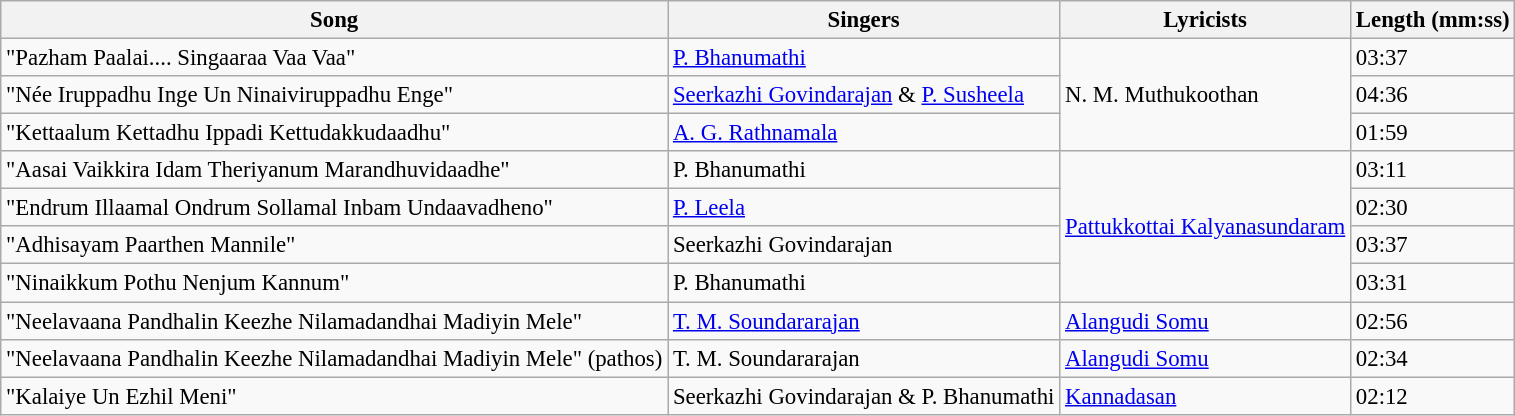<table class="wikitable" style="font-size:95%;">
<tr>
<th>Song</th>
<th>Singers</th>
<th>Lyricists</th>
<th>Length (mm:ss)</th>
</tr>
<tr>
<td>"Pazham Paalai.... Singaaraa Vaa Vaa"</td>
<td><a href='#'>P. Bhanumathi</a></td>
<td rowspan=3>N. M. Muthukoothan</td>
<td>03:37</td>
</tr>
<tr>
<td>"Née Iruppadhu Inge Un Ninaiviruppadhu Enge"</td>
<td><a href='#'>Seerkazhi Govindarajan</a> & <a href='#'>P. Susheela</a></td>
<td>04:36</td>
</tr>
<tr>
<td>"Kettaalum Kettadhu Ippadi Kettudakkudaadhu"</td>
<td><a href='#'>A. G. Rathnamala</a></td>
<td>01:59</td>
</tr>
<tr>
<td>"Aasai Vaikkira Idam Theriyanum Marandhuvidaadhe"</td>
<td>P. Bhanumathi</td>
<td rowspan=4><a href='#'>Pattukkottai Kalyanasundaram</a></td>
<td>03:11</td>
</tr>
<tr>
<td>"Endrum Illaamal Ondrum Sollamal Inbam Undaavadheno"</td>
<td><a href='#'>P. Leela</a></td>
<td>02:30</td>
</tr>
<tr>
<td>"Adhisayam Paarthen Mannile"</td>
<td>Seerkazhi Govindarajan</td>
<td>03:37</td>
</tr>
<tr>
<td>"Ninaikkum Pothu Nenjum Kannum"</td>
<td>P. Bhanumathi</td>
<td>03:31</td>
</tr>
<tr>
<td>"Neelavaana Pandhalin Keezhe Nilamadandhai Madiyin Mele"</td>
<td><a href='#'>T. M. Soundararajan</a></td>
<td><a href='#'>Alangudi Somu</a></td>
<td>02:56</td>
</tr>
<tr>
<td>"Neelavaana Pandhalin Keezhe Nilamadandhai Madiyin Mele" (pathos)</td>
<td>T. M. Soundararajan</td>
<td><a href='#'>Alangudi Somu</a></td>
<td>02:34</td>
</tr>
<tr>
<td>"Kalaiye Un Ezhil Meni"</td>
<td>Seerkazhi Govindarajan & P. Bhanumathi</td>
<td><a href='#'>Kannadasan</a></td>
<td>02:12</td>
</tr>
</table>
